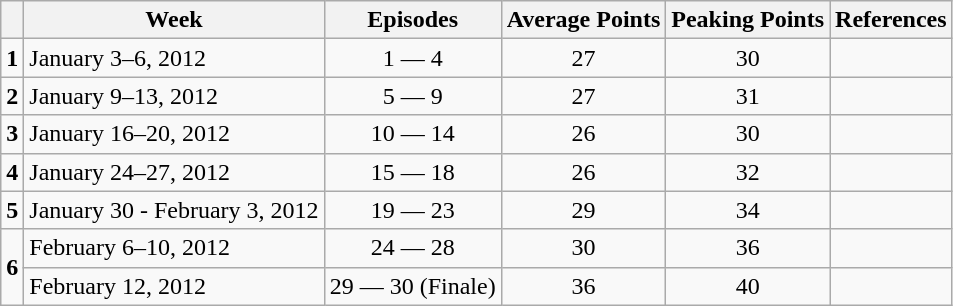<table class="wikitable" style="text-align:center;">
<tr>
<th></th>
<th>Week</th>
<th>Episodes</th>
<th>Average Points</th>
<th>Peaking Points</th>
<th>References</th>
</tr>
<tr>
<td><strong>1</strong></td>
<td style="text-align:left;">January 3–6, 2012</td>
<td>1 — 4</td>
<td>27</td>
<td>30</td>
<td></td>
</tr>
<tr>
<td><strong>2</strong></td>
<td style="text-align:left;">January 9–13, 2012</td>
<td>5 — 9</td>
<td>27</td>
<td>31</td>
<td></td>
</tr>
<tr>
<td><strong>3</strong></td>
<td style="text-align:left;">January 16–20, 2012</td>
<td>10 — 14</td>
<td>26</td>
<td>30</td>
<td></td>
</tr>
<tr>
<td><strong>4</strong></td>
<td style="text-align:left;">January 24–27, 2012</td>
<td>15 — 18</td>
<td>26</td>
<td>32</td>
<td></td>
</tr>
<tr>
<td><strong>5</strong></td>
<td style="text-align:left;">January 30 - February 3, 2012</td>
<td>19 — 23</td>
<td>29</td>
<td>34</td>
<td></td>
</tr>
<tr>
<td rowspan=2><strong>6</strong></td>
<td style="text-align:left;">February 6–10, 2012</td>
<td>24 — 28</td>
<td>30</td>
<td>36</td>
<td></td>
</tr>
<tr>
<td style="text-align:left;">February 12, 2012</td>
<td>29 — 30 (Finale)</td>
<td>36</td>
<td>40</td>
<td></td>
</tr>
</table>
